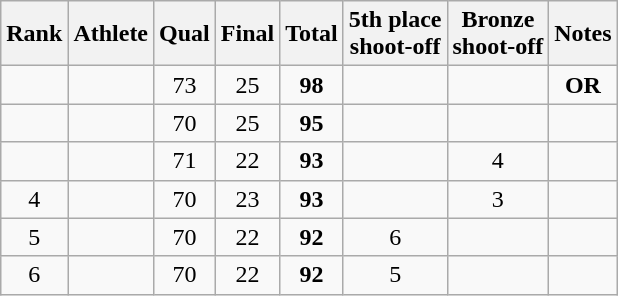<table class="wikitable sortable" style="text-align: center">
<tr>
<th>Rank</th>
<th>Athlete</th>
<th>Qual</th>
<th>Final</th>
<th>Total</th>
<th>5th place<br>shoot-off</th>
<th>Bronze<br>shoot-off</th>
<th>Notes</th>
</tr>
<tr>
<td></td>
<td align=left></td>
<td>73</td>
<td>25</td>
<td><strong>98</strong></td>
<td></td>
<td></td>
<td><strong>OR</strong></td>
</tr>
<tr>
<td></td>
<td align=left></td>
<td>70</td>
<td>25</td>
<td><strong>95</strong></td>
<td></td>
<td></td>
<td></td>
</tr>
<tr>
<td></td>
<td align=left></td>
<td>71</td>
<td>22</td>
<td><strong>93</strong></td>
<td></td>
<td>4</td>
<td></td>
</tr>
<tr>
<td>4</td>
<td align=left></td>
<td>70</td>
<td>23</td>
<td><strong>93</strong></td>
<td></td>
<td>3</td>
<td></td>
</tr>
<tr>
<td>5</td>
<td align=left></td>
<td>70</td>
<td>22</td>
<td><strong>92</strong></td>
<td>6</td>
<td></td>
<td></td>
</tr>
<tr>
<td>6</td>
<td align=left></td>
<td>70</td>
<td>22</td>
<td><strong>92</strong></td>
<td>5</td>
<td></td>
<td></td>
</tr>
</table>
